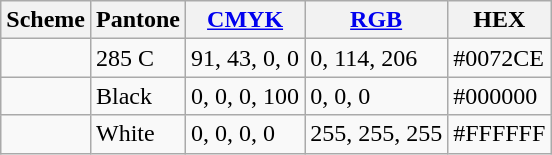<table class="wikitable">
<tr>
<th>Scheme</th>
<th>Pantone</th>
<th><a href='#'>CMYK</a></th>
<th><a href='#'>RGB</a></th>
<th>HEX</th>
</tr>
<tr>
<td></td>
<td>285 C</td>
<td>91, 43, 0, 0</td>
<td>0, 114, 206</td>
<td>#0072CE</td>
</tr>
<tr>
<td></td>
<td>Black</td>
<td>0, 0, 0, 100</td>
<td>0, 0, 0</td>
<td>#000000</td>
</tr>
<tr>
<td></td>
<td>White</td>
<td>0, 0, 0, 0</td>
<td>255, 255, 255</td>
<td>#FFFFFF</td>
</tr>
</table>
